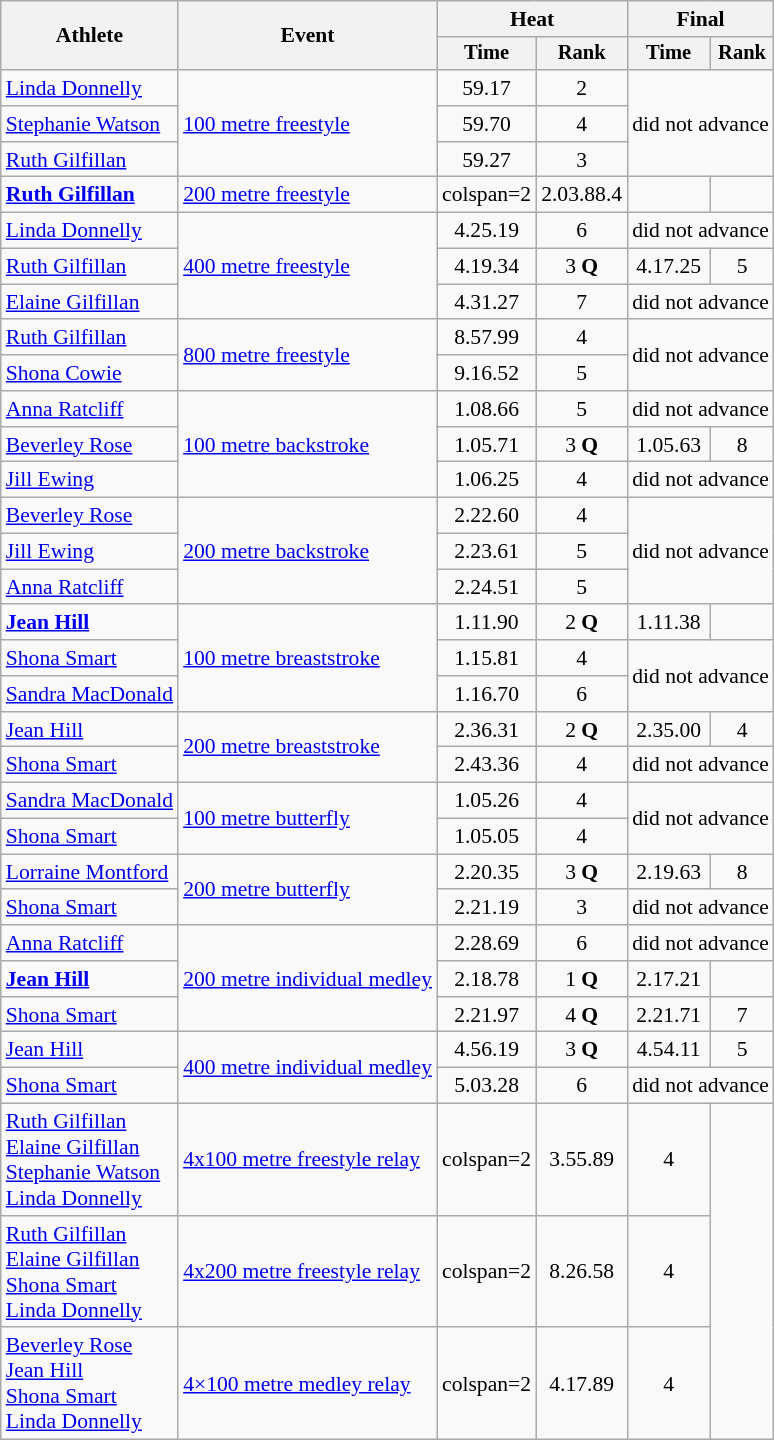<table class=wikitable style=font-size:90%>
<tr>
<th rowspan=2>Athlete</th>
<th rowspan=2>Event</th>
<th colspan=2>Heat</th>
<th colspan=2>Final</th>
</tr>
<tr style=font-size:95%>
<th>Time</th>
<th>Rank</th>
<th>Time</th>
<th>Rank</th>
</tr>
<tr align=center>
<td align=left><a href='#'>Linda Donnelly</a></td>
<td align=left rowspan=3><a href='#'>100 metre freestyle</a></td>
<td>59.17</td>
<td>2</td>
<td colspan=2 rowspan=3>did not advance</td>
</tr>
<tr align=center>
<td align=left><a href='#'>Stephanie Watson</a></td>
<td>59.70</td>
<td>4</td>
</tr>
<tr align=center>
<td align=left><a href='#'>Ruth Gilfillan</a></td>
<td>59.27</td>
<td>3</td>
</tr>
<tr align=center>
<td align=left><strong><a href='#'>Ruth Gilfillan</a></strong></td>
<td align=left><a href='#'>200 metre freestyle</a></td>
<td>colspan=2 </td>
<td>2.03.88.4</td>
<td></td>
</tr>
<tr align=center>
<td align=left><a href='#'>Linda Donnelly</a></td>
<td align=left rowspan=3><a href='#'>400 metre freestyle</a></td>
<td>4.25.19</td>
<td>6</td>
<td colspan=2>did not advance</td>
</tr>
<tr align=center>
<td align=left><a href='#'>Ruth Gilfillan</a></td>
<td>4.19.34</td>
<td>3 <strong>Q</strong></td>
<td>4.17.25</td>
<td>5</td>
</tr>
<tr align=center>
<td align=left><a href='#'>Elaine Gilfillan</a></td>
<td>4.31.27</td>
<td>7</td>
<td colspan=2>did not advance</td>
</tr>
<tr align=center>
<td align=left><a href='#'>Ruth Gilfillan</a></td>
<td align=left rowspan=2><a href='#'>800 metre freestyle</a></td>
<td>8.57.99</td>
<td>4</td>
<td colspan=2 rowspan=2>did not advance</td>
</tr>
<tr align=center>
<td align=left><a href='#'>Shona Cowie</a></td>
<td>9.16.52</td>
<td>5</td>
</tr>
<tr align=center>
<td align=left><a href='#'>Anna Ratcliff</a></td>
<td align=left rowspan=3><a href='#'>100 metre backstroke</a></td>
<td>1.08.66</td>
<td>5</td>
<td colspan=2>did not advance</td>
</tr>
<tr align=center>
<td align=left><a href='#'>Beverley Rose</a></td>
<td>1.05.71</td>
<td>3 <strong>Q</strong></td>
<td>1.05.63</td>
<td>8</td>
</tr>
<tr align=center>
<td align=left><a href='#'>Jill Ewing</a></td>
<td>1.06.25</td>
<td>4</td>
<td colspan=2>did not advance</td>
</tr>
<tr align=center>
<td align=left><a href='#'>Beverley Rose</a></td>
<td align=left rowspan=3><a href='#'>200 metre backstroke</a></td>
<td>2.22.60</td>
<td>4</td>
<td colspan=2 rowspan=3>did not advance</td>
</tr>
<tr align=center>
<td align=left><a href='#'>Jill Ewing</a></td>
<td>2.23.61</td>
<td>5</td>
</tr>
<tr align=center>
<td align=left><a href='#'>Anna Ratcliff</a></td>
<td>2.24.51</td>
<td>5</td>
</tr>
<tr align=center>
<td align=left><strong><a href='#'>Jean Hill</a></strong></td>
<td align=left rowspan=3><a href='#'>100 metre breaststroke</a></td>
<td>1.11.90</td>
<td>2 <strong>Q</strong></td>
<td>1.11.38</td>
<td></td>
</tr>
<tr align=center>
<td align=left><a href='#'>Shona Smart</a></td>
<td>1.15.81</td>
<td>4</td>
<td colspan=2 rowspan=2>did not advance</td>
</tr>
<tr align=center>
<td align=left><a href='#'>Sandra MacDonald</a></td>
<td>1.16.70</td>
<td>6</td>
</tr>
<tr align=center>
<td align=left><a href='#'>Jean Hill</a></td>
<td align=left rowspan=2><a href='#'>200 metre breaststroke</a></td>
<td>2.36.31</td>
<td>2 <strong>Q</strong></td>
<td>2.35.00</td>
<td>4</td>
</tr>
<tr align=center>
<td align=left><a href='#'>Shona Smart</a></td>
<td>2.43.36</td>
<td>4</td>
<td colspan=2>did not advance</td>
</tr>
<tr align=center>
<td align=left><a href='#'>Sandra MacDonald</a></td>
<td align=left rowspan=2><a href='#'>100 metre butterfly</a></td>
<td>1.05.26</td>
<td>4</td>
<td colspan=2 rowspan=2>did not advance</td>
</tr>
<tr align=center>
<td align=left><a href='#'>Shona Smart</a></td>
<td>1.05.05</td>
<td>4</td>
</tr>
<tr align=center>
<td align=left><a href='#'>Lorraine Montford</a></td>
<td align=left rowspan=2><a href='#'>200 metre butterfly</a></td>
<td>2.20.35</td>
<td>3 <strong>Q</strong></td>
<td>2.19.63</td>
<td>8</td>
</tr>
<tr align=center>
<td align=left><a href='#'>Shona Smart</a></td>
<td>2.21.19</td>
<td>3</td>
<td colspan=2>did not advance</td>
</tr>
<tr align=center>
<td align=left><a href='#'>Anna Ratcliff</a></td>
<td align=left rowspan=3><a href='#'>200 metre individual medley</a></td>
<td>2.28.69</td>
<td>6</td>
<td colspan=2>did not advance</td>
</tr>
<tr align=center>
<td align=left><strong><a href='#'>Jean Hill</a></strong></td>
<td>2.18.78</td>
<td>1 <strong>Q</strong></td>
<td>2.17.21</td>
<td></td>
</tr>
<tr align=center>
<td align=left><a href='#'>Shona Smart</a></td>
<td>2.21.97</td>
<td>4 <strong>Q</strong></td>
<td>2.21.71</td>
<td>7</td>
</tr>
<tr align=center>
<td align=left><a href='#'>Jean Hill</a></td>
<td align=left rowspan=2><a href='#'>400 metre individual medley</a></td>
<td>4.56.19</td>
<td>3 <strong>Q</strong></td>
<td>4.54.11</td>
<td>5</td>
</tr>
<tr align=center>
<td align=left><a href='#'>Shona Smart</a></td>
<td>5.03.28</td>
<td>6</td>
<td colspan=2>did not advance</td>
</tr>
<tr align=center>
<td align=left><a href='#'>Ruth Gilfillan</a><br><a href='#'>Elaine Gilfillan</a><br><a href='#'>Stephanie Watson</a><br><a href='#'>Linda Donnelly</a></td>
<td align=left><a href='#'>4x100 metre freestyle relay</a></td>
<td>colspan=2 </td>
<td>3.55.89</td>
<td>4</td>
</tr>
<tr align=center>
<td align=left><a href='#'>Ruth Gilfillan</a><br><a href='#'>Elaine Gilfillan</a><br><a href='#'>Shona Smart</a><br><a href='#'>Linda Donnelly</a></td>
<td align=left><a href='#'>4x200 metre freestyle relay</a></td>
<td>colspan=2 </td>
<td>8.26.58</td>
<td>4</td>
</tr>
<tr align=center>
<td align=left><a href='#'>Beverley Rose</a><br><a href='#'>Jean Hill</a><br><a href='#'>Shona Smart</a><br><a href='#'>Linda Donnelly</a></td>
<td align=left><a href='#'>4×100 metre medley relay</a></td>
<td>colspan=2 </td>
<td>4.17.89</td>
<td>4</td>
</tr>
</table>
